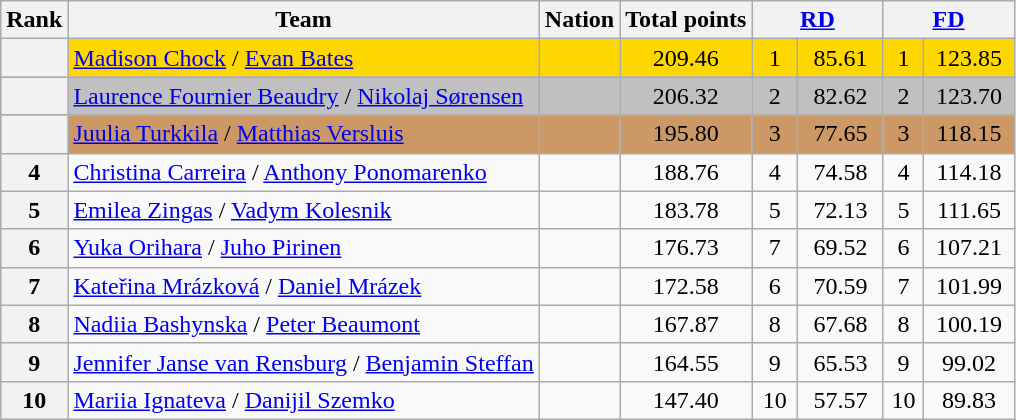<table class="wikitable sortable" style="text-align:left">
<tr>
<th scope="col">Rank</th>
<th scope="col">Team</th>
<th scope="col">Nation</th>
<th scope="col">Total points</th>
<th scope="col" colspan="2" width="80px"><a href='#'>RD</a></th>
<th scope="col" colspan="2" width="80px"><a href='#'>FD</a></th>
</tr>
<tr bgcolor="gold">
<th scope="row"></th>
<td><a href='#'>Madison Chock</a> / <a href='#'>Evan Bates</a></td>
<td></td>
<td align="center">209.46</td>
<td align="center">1</td>
<td align="center">85.61</td>
<td align="center">1</td>
<td align="center">123.85</td>
</tr>
<tr bgcolor="silver">
<th scope="row"></th>
<td><a href='#'>Laurence Fournier Beaudry</a> / <a href='#'>Nikolaj Sørensen</a></td>
<td></td>
<td align="center">206.32</td>
<td align="center">2</td>
<td align="center">82.62</td>
<td align="center">2</td>
<td align="center">123.70</td>
</tr>
<tr bgcolor="cc9966">
<th scope="row"></th>
<td><a href='#'>Juulia Turkkila</a> / <a href='#'>Matthias Versluis</a></td>
<td></td>
<td align="center">195.80</td>
<td align="center">3</td>
<td align="center">77.65</td>
<td align="center">3</td>
<td align="center">118.15</td>
</tr>
<tr>
<th scope="row">4</th>
<td><a href='#'>Christina Carreira</a> / <a href='#'>Anthony Ponomarenko</a></td>
<td></td>
<td align="center">188.76</td>
<td align="center">4</td>
<td align="center">74.58</td>
<td align="center">4</td>
<td align="center">114.18</td>
</tr>
<tr>
<th scope="row">5</th>
<td><a href='#'>Emilea Zingas</a> / <a href='#'>Vadym Kolesnik</a></td>
<td></td>
<td align="center">183.78</td>
<td align="center">5</td>
<td align="center">72.13</td>
<td align="center">5</td>
<td align="center">111.65</td>
</tr>
<tr>
<th scope="row">6</th>
<td><a href='#'>Yuka Orihara</a> / <a href='#'>Juho Pirinen</a></td>
<td></td>
<td align="center">176.73</td>
<td align="center">7</td>
<td align="center">69.52</td>
<td align="center">6</td>
<td align="center">107.21</td>
</tr>
<tr>
<th scope="row">7</th>
<td><a href='#'>Kateřina Mrázková</a> / <a href='#'>Daniel Mrázek</a></td>
<td></td>
<td align="center">172.58</td>
<td align="center">6</td>
<td align="center">70.59</td>
<td align="center">7</td>
<td align="center">101.99</td>
</tr>
<tr>
<th scope="row">8</th>
<td><a href='#'>Nadiia Bashynska</a> / <a href='#'>Peter Beaumont</a></td>
<td></td>
<td align="center">167.87</td>
<td align="center">8</td>
<td align="center">67.68</td>
<td align="center">8</td>
<td align="center">100.19</td>
</tr>
<tr>
<th scope="row">9</th>
<td><a href='#'>Jennifer Janse van Rensburg</a> / <a href='#'>Benjamin Steffan</a></td>
<td></td>
<td align="center">164.55</td>
<td align="center">9</td>
<td align="center">65.53</td>
<td align="center">9</td>
<td align="center">99.02</td>
</tr>
<tr>
<th scope="row">10</th>
<td><a href='#'>Mariia Ignateva</a> / <a href='#'>Danijil Szemko</a></td>
<td></td>
<td align="center">147.40</td>
<td align="center">10</td>
<td align="center">57.57</td>
<td align="center">10</td>
<td align="center">89.83</td>
</tr>
</table>
